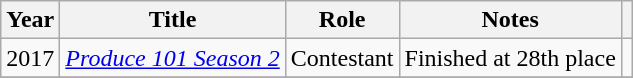<table class="wikitable sortable">
<tr>
<th>Year</th>
<th>Title</th>
<th scope="col" class="unsortable">Role</th>
<th scope="col" class="unsortable">Notes</th>
<th scope="col" class="unsortable"></th>
</tr>
<tr>
<td>2017</td>
<td><a href='#'><em>Produce 101 Season 2</em></a></td>
<td>Contestant</td>
<td>Finished at 28th place</td>
<td style="text-align:center;"></td>
</tr>
<tr>
</tr>
</table>
